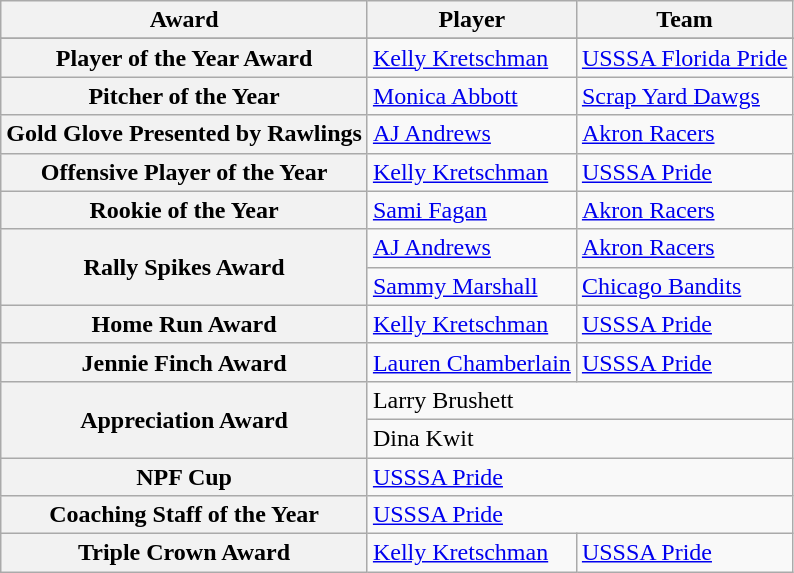<table class="wikitable">
<tr>
<th>Award</th>
<th>Player</th>
<th>Team</th>
</tr>
<tr>
</tr>
<tr>
<th>Player of the Year Award</th>
<td><a href='#'>Kelly Kretschman</a></td>
<td><a href='#'>USSSA Florida Pride</a></td>
</tr>
<tr>
<th>Pitcher of the Year</th>
<td><a href='#'>Monica Abbott</a></td>
<td><a href='#'>Scrap Yard Dawgs</a></td>
</tr>
<tr>
<th>Gold Glove Presented by Rawlings</th>
<td><a href='#'>AJ Andrews</a></td>
<td><a href='#'>Akron Racers</a></td>
</tr>
<tr>
<th>Offensive Player of the Year</th>
<td><a href='#'>Kelly Kretschman</a></td>
<td><a href='#'>USSSA Pride</a></td>
</tr>
<tr>
<th>Rookie of the Year</th>
<td><a href='#'>Sami Fagan</a></td>
<td><a href='#'>Akron Racers</a></td>
</tr>
<tr>
<th rowspan="2">Rally Spikes Award</th>
<td><a href='#'>AJ Andrews</a></td>
<td><a href='#'>Akron Racers</a></td>
</tr>
<tr>
<td><a href='#'>Sammy Marshall</a></td>
<td><a href='#'>Chicago Bandits</a></td>
</tr>
<tr>
<th>Home Run Award</th>
<td><a href='#'>Kelly Kretschman</a></td>
<td><a href='#'>USSSA Pride</a></td>
</tr>
<tr>
<th>Jennie Finch Award </th>
<td><a href='#'>Lauren Chamberlain</a></td>
<td><a href='#'>USSSA Pride</a></td>
</tr>
<tr>
<th rowspan=2>Appreciation Award</th>
<td colspan=2>Larry Brushett</td>
</tr>
<tr>
<td colspan=2>Dina Kwit</td>
</tr>
<tr>
<th>NPF Cup</th>
<td colspan=2><a href='#'>USSSA Pride</a></td>
</tr>
<tr>
<th>Coaching Staff of the Year</th>
<td colspan=2><a href='#'>USSSA Pride</a></td>
</tr>
<tr>
<th>Triple Crown Award</th>
<td><a href='#'>Kelly Kretschman</a></td>
<td><a href='#'>USSSA Pride</a></td>
</tr>
</table>
